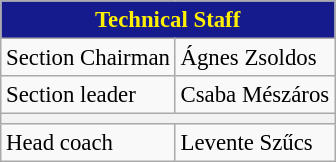<table class=wikitable bgcolor="white" cellpadding="3" cellspacing="0" border="1" style="font-size: 95%; border-collapse: collapse;">
<tr>
<th colspan="2" style="margin:0.7em;color:#FFEF00;text-align:center;background:#151B8D">Technical Staff</th>
</tr>
<tr>
<td align="left">Section Chairman</td>
<td align="left"> Ágnes Zsoldos</td>
</tr>
<tr>
<td align="left">Section leader</td>
<td align="left"> Csaba Mészáros</td>
</tr>
<tr>
<th colspan=2 style="text-align: center;"></th>
</tr>
<tr>
<td align="left">Head coach</td>
<td align="left"> Levente Szűcs</td>
</tr>
</table>
